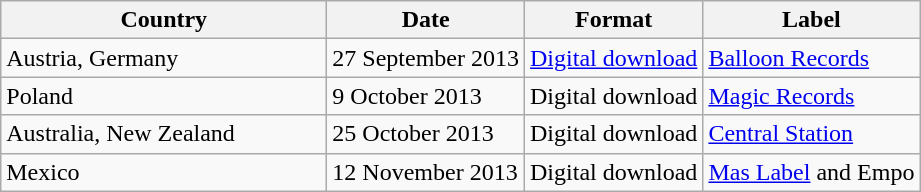<table class="wikitable plainrowheaders">
<tr>
<th scope="col" width="210px">Country</th>
<th scope="col">Date</th>
<th scope="col">Format</th>
<th scope="col">Label</th>
</tr>
<tr>
<td>Austria, Germany</td>
<td>27 September 2013</td>
<td><a href='#'>Digital download</a></td>
<td><a href='#'>Balloon Records</a></td>
</tr>
<tr>
<td>Poland</td>
<td>9 October 2013</td>
<td>Digital download</td>
<td><a href='#'>Magic Records</a></td>
</tr>
<tr>
<td>Australia, New Zealand</td>
<td>25 October 2013</td>
<td>Digital download</td>
<td><a href='#'>Central Station</a></td>
</tr>
<tr>
<td>Mexico</td>
<td>12 November 2013</td>
<td>Digital download</td>
<td><a href='#'>Mas Label</a> and Empo</td>
</tr>
</table>
